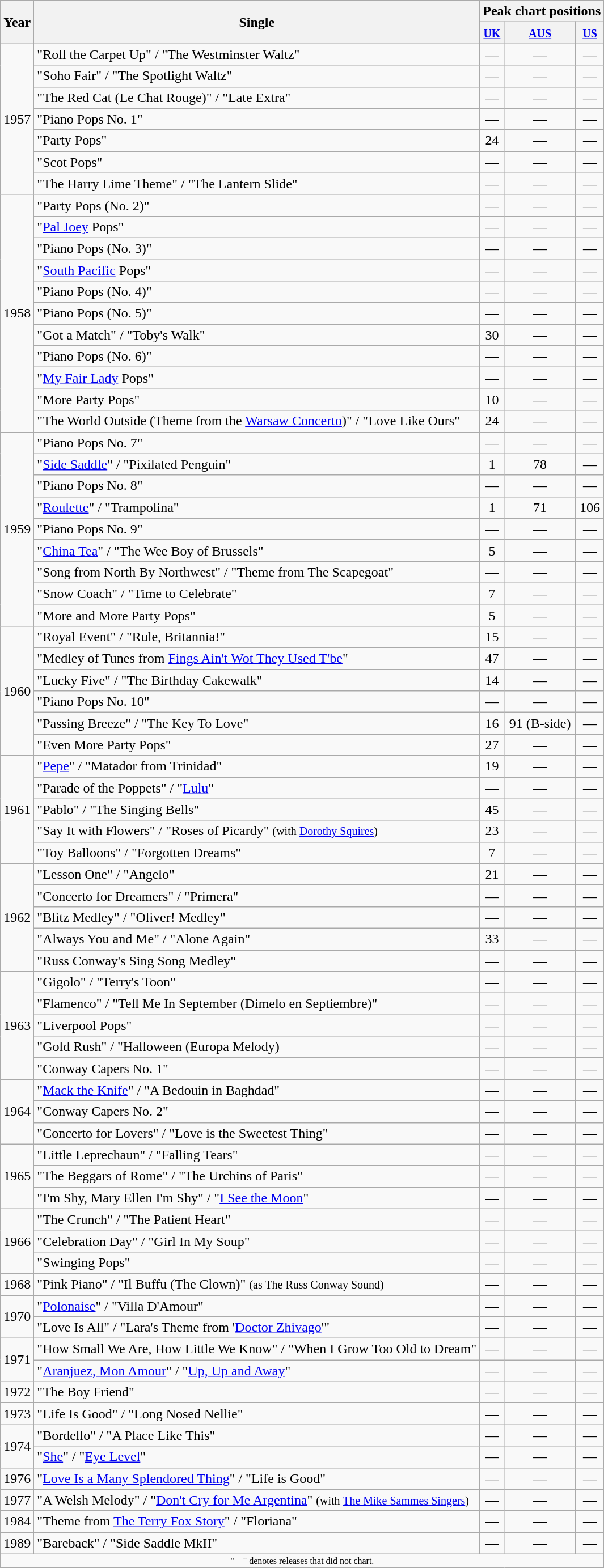<table class="wikitable" style="text-align:center">
<tr>
<th rowspan="2">Year</th>
<th rowspan="2">Single</th>
<th colspan="3">Peak chart positions</th>
</tr>
<tr>
<th><small><a href='#'>UK</a></small><br></th>
<th><small><a href='#'>AUS</a></small></th>
<th><small><a href='#'>US</a></small><br></th>
</tr>
<tr>
<td rowspan="7">1957</td>
<td align="left">"Roll the Carpet Up" / "The Westminster Waltz"</td>
<td>—</td>
<td>—</td>
<td>—</td>
</tr>
<tr>
<td align="left">"Soho Fair" / "The Spotlight Waltz"</td>
<td>—</td>
<td>—</td>
<td>—</td>
</tr>
<tr>
<td align="left">"The Red Cat (Le Chat Rouge)" / "Late Extra"</td>
<td>—</td>
<td>—</td>
<td>—</td>
</tr>
<tr>
<td align="left">"Piano Pops No. 1"</td>
<td>—</td>
<td>—</td>
<td>—</td>
</tr>
<tr>
<td align="left">"Party Pops"</td>
<td>24</td>
<td>—</td>
<td>—</td>
</tr>
<tr>
<td align="left">"Scot Pops"</td>
<td>—</td>
<td>—</td>
<td>—</td>
</tr>
<tr>
<td align="left">"The Harry Lime Theme" / "The Lantern Slide"</td>
<td>—</td>
<td>—</td>
<td>—</td>
</tr>
<tr>
<td rowspan="11">1958</td>
<td align="left">"Party Pops (No. 2)"</td>
<td>—</td>
<td>—</td>
<td>—</td>
</tr>
<tr>
<td align="left">"<a href='#'>Pal Joey</a> Pops"</td>
<td>—</td>
<td>—</td>
<td>—</td>
</tr>
<tr>
<td align="left">"Piano Pops (No. 3)"</td>
<td>—</td>
<td>—</td>
<td>—</td>
</tr>
<tr>
<td align="left">"<a href='#'>South Pacific</a> Pops"</td>
<td>—</td>
<td>—</td>
<td>—</td>
</tr>
<tr>
<td align="left">"Piano Pops (No. 4)"</td>
<td>—</td>
<td>—</td>
<td>—</td>
</tr>
<tr>
<td align="left">"Piano Pops (No. 5)"</td>
<td>—</td>
<td>—</td>
<td>—</td>
</tr>
<tr>
<td align="left">"Got a Match" / "Toby's Walk"</td>
<td>30</td>
<td>—</td>
<td>—</td>
</tr>
<tr>
<td align="left">"Piano Pops (No. 6)"</td>
<td>—</td>
<td>—</td>
<td>—</td>
</tr>
<tr>
<td align="left">"<a href='#'>My Fair Lady</a> Pops"</td>
<td>—</td>
<td>—</td>
<td>—</td>
</tr>
<tr>
<td align="left">"More Party Pops"</td>
<td>10</td>
<td>—</td>
<td>—</td>
</tr>
<tr>
<td align="left">"The World Outside (Theme from the <a href='#'>Warsaw Concerto</a>)" / "Love Like Ours"</td>
<td>24</td>
<td>—</td>
<td>—</td>
</tr>
<tr>
<td rowspan="9">1959</td>
<td align="left">"Piano Pops No. 7"</td>
<td>—</td>
<td>—</td>
<td>—</td>
</tr>
<tr>
<td align="left">"<a href='#'>Side Saddle</a>" / "Pixilated Penguin"</td>
<td>1</td>
<td>78</td>
<td>—</td>
</tr>
<tr>
<td align="left">"Piano Pops No. 8"</td>
<td>—</td>
<td>—</td>
<td>—</td>
</tr>
<tr>
<td align="left">"<a href='#'>Roulette</a>" / "Trampolina"</td>
<td>1</td>
<td>71</td>
<td>106</td>
</tr>
<tr>
<td align="left">"Piano Pops No. 9"</td>
<td>—</td>
<td>—</td>
<td>—</td>
</tr>
<tr>
<td align="left">"<a href='#'>China Tea</a>" / "The Wee Boy of Brussels"</td>
<td>5</td>
<td>—</td>
<td>—</td>
</tr>
<tr>
<td align="left">"Song from North By Northwest" / "Theme from The Scapegoat"</td>
<td>—</td>
<td>—</td>
<td>—</td>
</tr>
<tr>
<td align="left">"Snow Coach" / "Time to Celebrate"</td>
<td>7</td>
<td>—</td>
<td>—</td>
</tr>
<tr>
<td align="left">"More and More Party Pops"</td>
<td>5</td>
<td>—</td>
<td>—</td>
</tr>
<tr>
<td rowspan="6">1960</td>
<td align="left">"Royal Event" / "Rule, Britannia!"</td>
<td>15</td>
<td>—</td>
<td>—</td>
</tr>
<tr>
<td align="left">"Medley of Tunes from <a href='#'>Fings Ain't Wot They Used T'be</a>"</td>
<td>47</td>
<td>—</td>
<td>—</td>
</tr>
<tr>
<td align="left">"Lucky Five" / "The Birthday Cakewalk"</td>
<td>14</td>
<td>—</td>
<td>—</td>
</tr>
<tr>
<td align="left">"Piano Pops No. 10"</td>
<td>—</td>
<td>—</td>
<td>—</td>
</tr>
<tr>
<td align="left">"Passing Breeze" / "The Key To Love"</td>
<td>16</td>
<td>91 (B-side)</td>
<td>—</td>
</tr>
<tr>
<td align="left">"Even More Party Pops"</td>
<td>27</td>
<td>—</td>
<td>—</td>
</tr>
<tr>
<td rowspan="5">1961</td>
<td align="left">"<a href='#'>Pepe</a>" / "Matador from Trinidad"</td>
<td>19</td>
<td>—</td>
<td>—</td>
</tr>
<tr>
<td align="left">"Parade of the Poppets" / "<a href='#'>Lulu</a>"</td>
<td>—</td>
<td>—</td>
<td>—</td>
</tr>
<tr>
<td align="left">"Pablo" / "The Singing Bells"</td>
<td>45</td>
<td>—</td>
<td>—</td>
</tr>
<tr>
<td align="left">"Say It with Flowers" / "Roses of Picardy" <small>(with <a href='#'>Dorothy Squires</a>)</small></td>
<td>23</td>
<td>—</td>
<td>—</td>
</tr>
<tr>
<td align="left">"Toy Balloons" / "Forgotten Dreams"</td>
<td>7</td>
<td>—</td>
<td>—</td>
</tr>
<tr>
<td rowspan="5">1962</td>
<td align="left">"Lesson One" / "Angelo"</td>
<td>21</td>
<td>—</td>
<td>—</td>
</tr>
<tr>
<td align="left">"Concerto for Dreamers" / "Primera"</td>
<td>—</td>
<td>—</td>
<td>—</td>
</tr>
<tr>
<td align="left">"Blitz Medley" / "Oliver! Medley"</td>
<td>—</td>
<td>—</td>
<td>—</td>
</tr>
<tr>
<td align="left">"Always You and Me" / "Alone Again"</td>
<td>33</td>
<td>—</td>
<td>—</td>
</tr>
<tr>
<td align="left">"Russ Conway's Sing Song Medley"</td>
<td>—</td>
<td>—</td>
<td>—</td>
</tr>
<tr>
<td rowspan="5">1963</td>
<td align="left">"Gigolo" / "Terry's Toon"</td>
<td>—</td>
<td>—</td>
<td>—</td>
</tr>
<tr>
<td align="left">"Flamenco" / "Tell Me In September (Dimelo en Septiembre)"</td>
<td>—</td>
<td>—</td>
<td>—</td>
</tr>
<tr>
<td align="left">"Liverpool Pops"</td>
<td>—</td>
<td>—</td>
<td>—</td>
</tr>
<tr>
<td align="left">"Gold Rush" / "Halloween (Europa Melody)</td>
<td>—</td>
<td>—</td>
<td>—</td>
</tr>
<tr>
<td align="left">"Conway Capers No. 1"</td>
<td>—</td>
<td>—</td>
<td>—</td>
</tr>
<tr>
<td rowspan="3">1964</td>
<td align="left">"<a href='#'>Mack the Knife</a>" / "A Bedouin in Baghdad"</td>
<td>—</td>
<td>—</td>
<td>—</td>
</tr>
<tr>
<td align="left">"Conway Capers No. 2"</td>
<td>—</td>
<td>—</td>
<td>—</td>
</tr>
<tr>
<td align="left">"Concerto for Lovers" / "Love is the Sweetest Thing"</td>
<td>—</td>
<td>—</td>
<td>—</td>
</tr>
<tr>
<td rowspan="3">1965</td>
<td align="left">"Little Leprechaun" / "Falling Tears"</td>
<td>—</td>
<td>—</td>
<td>—</td>
</tr>
<tr>
<td align="left">"The Beggars of Rome" / "The Urchins of Paris"</td>
<td>—</td>
<td>—</td>
<td>—</td>
</tr>
<tr>
<td align="left">"I'm Shy, Mary Ellen I'm Shy" / "<a href='#'>I See the Moon</a>"</td>
<td>—</td>
<td>—</td>
<td>—</td>
</tr>
<tr>
<td rowspan="3">1966</td>
<td align="left">"The Crunch" / "The Patient Heart"</td>
<td>—</td>
<td>—</td>
<td>—</td>
</tr>
<tr>
<td align="left">"Celebration Day" / "Girl In My Soup"</td>
<td>—</td>
<td>—</td>
<td>—</td>
</tr>
<tr>
<td align="left">"Swinging Pops"</td>
<td>—</td>
<td>—</td>
<td>—</td>
</tr>
<tr>
<td>1968</td>
<td align="left">"Pink Piano" / "Il Buffu (The Clown)" <small>(as The Russ Conway Sound)</small></td>
<td>—</td>
<td>—</td>
<td>—</td>
</tr>
<tr>
<td rowspan="2">1970</td>
<td align="left">"<a href='#'>Polonaise</a>" / "Villa D'Amour"</td>
<td>—</td>
<td>—</td>
<td>—</td>
</tr>
<tr>
<td align="left">"Love Is All" / "Lara's Theme from '<a href='#'>Doctor Zhivago</a>'"</td>
<td>—</td>
<td>—</td>
<td>—</td>
</tr>
<tr>
<td rowspan="2">1971</td>
<td align="left">"How Small We Are, How Little We Know" / "When I Grow Too Old to Dream"</td>
<td>—</td>
<td>—</td>
<td>—</td>
</tr>
<tr>
<td align="left">"<a href='#'>Aranjuez, Mon Amour</a>" / "<a href='#'>Up, Up and Away</a>"</td>
<td>—</td>
<td>—</td>
<td>—</td>
</tr>
<tr>
<td>1972</td>
<td align="left">"The Boy Friend"</td>
<td>—</td>
<td>—</td>
<td>—</td>
</tr>
<tr>
<td>1973</td>
<td align="left">"Life Is Good" / "Long Nosed Nellie"</td>
<td>—</td>
<td>—</td>
<td>—</td>
</tr>
<tr>
<td rowspan="2">1974</td>
<td align="left">"Bordello" / "A Place Like This"</td>
<td>—</td>
<td>—</td>
<td>—</td>
</tr>
<tr>
<td align="left">"<a href='#'>She</a>" / "<a href='#'>Eye Level</a>"</td>
<td>—</td>
<td>—</td>
<td>—</td>
</tr>
<tr>
<td>1976</td>
<td align="left">"<a href='#'>Love Is a Many Splendored Thing</a>" / "Life is Good"</td>
<td>—</td>
<td>—</td>
<td>—</td>
</tr>
<tr>
<td>1977</td>
<td align="left">"A Welsh Melody" / "<a href='#'>Don't Cry for Me Argentina</a>" <small>(with <a href='#'>The Mike Sammes Singers</a>)</small></td>
<td>—</td>
<td>—</td>
<td>—</td>
</tr>
<tr>
<td>1984</td>
<td align="left">"Theme from <a href='#'>The Terry Fox Story</a>" / "Floriana"</td>
<td>—</td>
<td>—</td>
<td>—</td>
</tr>
<tr>
<td>1989</td>
<td align="left">"Bareback" / "Side Saddle MkII"</td>
<td>—</td>
<td>—</td>
<td>—</td>
</tr>
<tr>
<td colspan="5" style="font-size:8pt">"—" denotes releases that did not chart.</td>
</tr>
</table>
